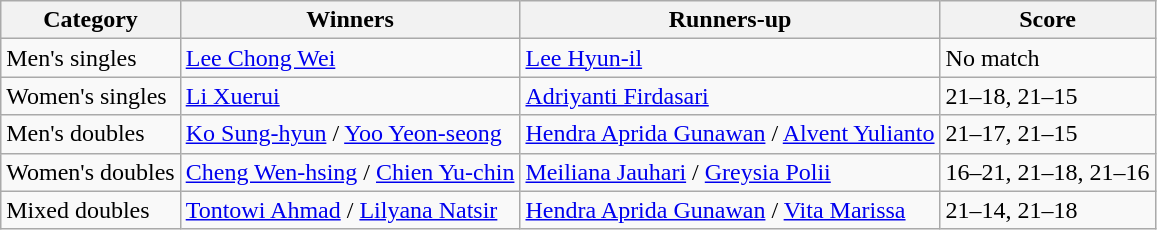<table class=wikitable style="white-space:nowrap;">
<tr>
<th>Category</th>
<th>Winners</th>
<th>Runners-up</th>
<th>Score</th>
</tr>
<tr>
<td>Men's singles</td>
<td> <a href='#'>Lee Chong Wei</a></td>
<td> <a href='#'>Lee Hyun-il</a></td>
<td>No match</td>
</tr>
<tr>
<td>Women's singles</td>
<td> <a href='#'>Li Xuerui</a></td>
<td> <a href='#'>Adriyanti Firdasari</a></td>
<td>21–18, 21–15</td>
</tr>
<tr>
<td>Men's doubles</td>
<td> <a href='#'>Ko Sung-hyun</a> / <a href='#'>Yoo Yeon-seong</a></td>
<td> <a href='#'>Hendra Aprida Gunawan</a> / <a href='#'>Alvent Yulianto</a></td>
<td>21–17, 21–15</td>
</tr>
<tr>
<td>Women's doubles</td>
<td> <a href='#'>Cheng Wen-hsing</a> / <a href='#'>Chien Yu-chin</a></td>
<td> <a href='#'>Meiliana Jauhari</a> / <a href='#'>Greysia Polii</a></td>
<td>16–21, 21–18, 21–16</td>
</tr>
<tr>
<td>Mixed doubles</td>
<td> <a href='#'>Tontowi Ahmad</a> / <a href='#'>Lilyana Natsir</a></td>
<td> <a href='#'>Hendra Aprida Gunawan</a> / <a href='#'>Vita Marissa</a></td>
<td>21–14, 21–18</td>
</tr>
</table>
